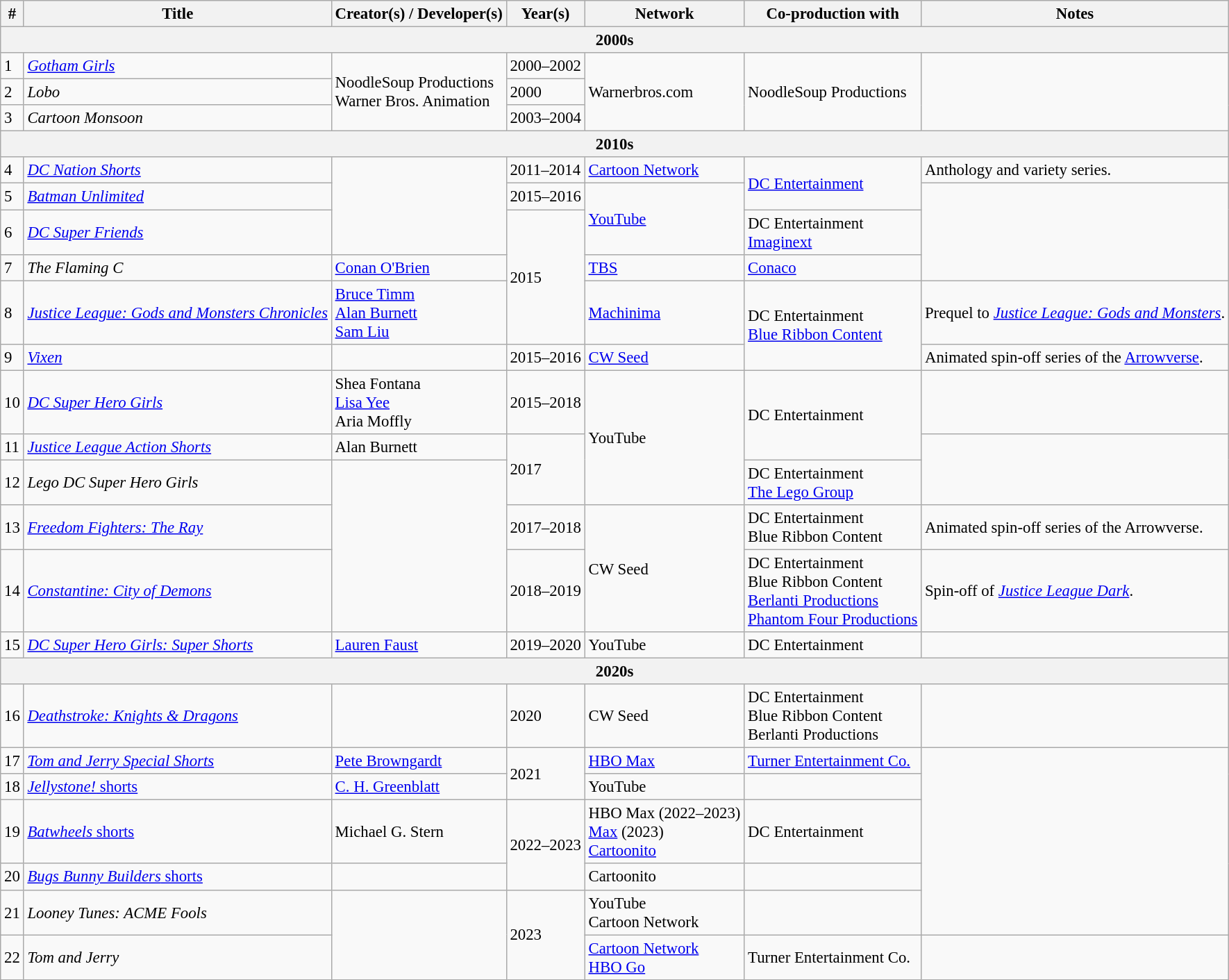<table class="wikitable sortable" style="font-size:95%;">
<tr>
<th>#</th>
<th>Title</th>
<th>Creator(s) / Developer(s)</th>
<th>Year(s)</th>
<th>Network</th>
<th>Co-production with</th>
<th>Notes</th>
</tr>
<tr>
<th colspan="7">2000s</th>
</tr>
<tr>
<td>1</td>
<td><em><a href='#'>Gotham Girls</a></em></td>
<td rowspan="3">NoodleSoup Productions<br>Warner Bros. Animation</td>
<td>2000–2002</td>
<td rowspan="3">Warnerbros.com</td>
<td rowspan="3">NoodleSoup Productions</td>
<td rowspan="3"></td>
</tr>
<tr>
<td>2</td>
<td><em>Lobo</em></td>
<td>2000</td>
</tr>
<tr>
<td>3</td>
<td><em>Cartoon Monsoon</em></td>
<td>2003–2004</td>
</tr>
<tr>
<th colspan="7">2010s</th>
</tr>
<tr>
<td>4</td>
<td><em><a href='#'>DC Nation Shorts</a></em></td>
<td rowspan="3"></td>
<td>2011–2014</td>
<td><a href='#'>Cartoon Network</a></td>
<td rowspan="2"><a href='#'>DC Entertainment</a></td>
<td>Anthology and variety series.</td>
</tr>
<tr>
<td>5</td>
<td><em><a href='#'>Batman Unlimited</a></em></td>
<td>2015–2016</td>
<td rowspan="2"><a href='#'>YouTube</a></td>
<td rowspan="3"></td>
</tr>
<tr>
<td>6</td>
<td><em><a href='#'>DC Super Friends</a></em></td>
<td rowspan="3">2015</td>
<td>DC Entertainment<br><a href='#'>Imaginext</a></td>
</tr>
<tr>
<td>7</td>
<td><em>The Flaming C</em></td>
<td><a href='#'>Conan O'Brien</a></td>
<td><a href='#'>TBS</a></td>
<td><a href='#'>Conaco</a></td>
</tr>
<tr>
<td>8</td>
<td><em><a href='#'>Justice League: Gods and Monsters Chronicles</a></em></td>
<td><a href='#'>Bruce Timm</a><br><a href='#'>Alan Burnett</a><br><a href='#'>Sam Liu</a></td>
<td><a href='#'>Machinima</a></td>
<td rowspan="2">DC Entertainment<br><a href='#'>Blue Ribbon Content</a></td>
<td>Prequel to <em><a href='#'>Justice League: Gods and Monsters</a></em>.</td>
</tr>
<tr>
<td>9</td>
<td><em><a href='#'>Vixen</a></em></td>
<td></td>
<td>2015–2016</td>
<td><a href='#'>CW Seed</a></td>
<td>Animated spin-off series of the <a href='#'>Arrowverse</a>.</td>
</tr>
<tr>
<td>10</td>
<td><em><a href='#'>DC Super Hero Girls</a></em></td>
<td>Shea Fontana<br><a href='#'>Lisa Yee</a><br>Aria Moffly</td>
<td>2015–2018</td>
<td rowspan="3">YouTube</td>
<td rowspan="2">DC Entertainment</td>
<td></td>
</tr>
<tr>
<td>11</td>
<td><em><a href='#'>Justice League Action Shorts</a></em></td>
<td>Alan Burnett</td>
<td rowspan="2">2017</td>
<td rowspan="2"></td>
</tr>
<tr>
<td>12</td>
<td><em>Lego DC Super Hero Girls</em></td>
<td rowspan="3"></td>
<td>DC Entertainment<br><a href='#'>The Lego Group</a></td>
</tr>
<tr>
<td>13</td>
<td><em><a href='#'>Freedom Fighters: The Ray</a></em></td>
<td>2017–2018</td>
<td rowspan="2">CW Seed</td>
<td>DC Entertainment<br>Blue Ribbon Content</td>
<td>Animated spin-off series of the Arrowverse.</td>
</tr>
<tr>
<td>14</td>
<td><em><a href='#'>Constantine: City of Demons</a></em></td>
<td>2018–2019</td>
<td>DC Entertainment<br>Blue Ribbon Content<br><a href='#'>Berlanti Productions</a><br><a href='#'>Phantom Four Productions</a></td>
<td>Spin-off of <em><a href='#'>Justice League Dark</a></em>.</td>
</tr>
<tr>
<td>15</td>
<td><em><a href='#'>DC Super Hero Girls: Super Shorts</a></em></td>
<td><a href='#'>Lauren Faust</a></td>
<td>2019–2020</td>
<td>YouTube</td>
<td>DC Entertainment</td>
<td></td>
</tr>
<tr>
<th colspan="7">2020s</th>
</tr>
<tr>
<td>16</td>
<td><em><a href='#'>Deathstroke: Knights & Dragons</a></em></td>
<td></td>
<td>2020</td>
<td>CW Seed</td>
<td>DC Entertainment<br>Blue Ribbon Content<br>Berlanti Productions</td>
<td></td>
</tr>
<tr>
<td>17</td>
<td><em><a href='#'>Tom and Jerry Special Shorts</a></em></td>
<td><a href='#'>Pete Browngardt</a></td>
<td rowspan="2">2021</td>
<td><a href='#'>HBO Max</a></td>
<td><a href='#'>Turner Entertainment Co.</a></td>
<td rowspan="5"></td>
</tr>
<tr>
<td>18</td>
<td><a href='#'><em>Jellystone!</em> shorts</a></td>
<td><a href='#'>C. H. Greenblatt</a></td>
<td>YouTube</td>
<td></td>
</tr>
<tr>
<td>19</td>
<td><a href='#'><em>Batwheels</em> shorts</a></td>
<td>Michael G. Stern</td>
<td rowspan="2">2022–2023</td>
<td>HBO Max (2022–2023)<br><a href='#'>Max</a> (2023)<br><a href='#'>Cartoonito</a></td>
<td>DC Entertainment</td>
</tr>
<tr>
<td>20</td>
<td><a href='#'><em>Bugs Bunny Builders</em> shorts</a></td>
<td></td>
<td>Cartoonito</td>
<td></td>
</tr>
<tr>
<td>21</td>
<td><em>Looney Tunes: ACME Fools</em></td>
<td rowspan="3"></td>
<td rowspan="2">2023</td>
<td>YouTube<br>Cartoon Network</td>
<td></td>
</tr>
<tr>
<td>22</td>
<td><em>Tom and Jerry</em></td>
<td><a href='#'>Cartoon Network</a><br><a href='#'>HBO Go</a></td>
<td>Turner Entertainment Co.</td>
<td></td>
</tr>
</table>
